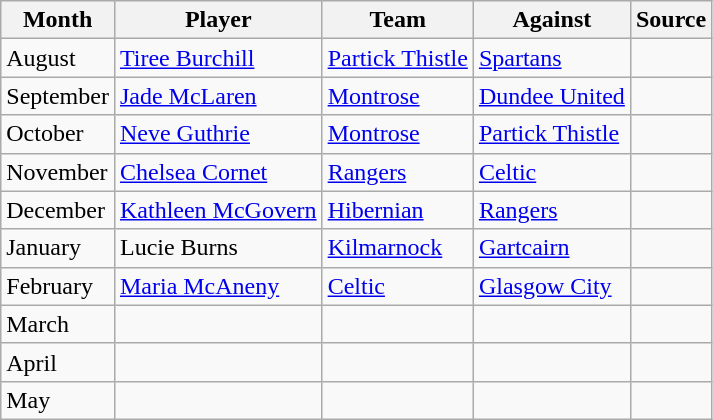<table class="wikitable sortable">
<tr>
<th>Month</th>
<th>Player</th>
<th>Team</th>
<th>Against</th>
<th>Source</th>
</tr>
<tr>
<td>August</td>
<td> <a href='#'>Tiree Burchill</a></td>
<td><a href='#'>Partick Thistle</a></td>
<td><a href='#'>Spartans</a></td>
<td></td>
</tr>
<tr>
<td>September</td>
<td> <a href='#'>Jade McLaren</a></td>
<td><a href='#'>Montrose</a></td>
<td><a href='#'>Dundee United</a></td>
<td></td>
</tr>
<tr>
<td>October</td>
<td> <a href='#'>Neve Guthrie</a></td>
<td><a href='#'>Montrose</a></td>
<td><a href='#'>Partick Thistle</a></td>
<td></td>
</tr>
<tr>
<td>November</td>
<td> <a href='#'>Chelsea Cornet</a></td>
<td><a href='#'>Rangers</a></td>
<td><a href='#'>Celtic</a></td>
<td></td>
</tr>
<tr>
<td>December</td>
<td> <a href='#'>Kathleen McGovern</a></td>
<td><a href='#'>Hibernian</a></td>
<td><a href='#'>Rangers</a></td>
<td></td>
</tr>
<tr>
<td>January</td>
<td> Lucie Burns</td>
<td><a href='#'>Kilmarnock</a></td>
<td><a href='#'>Gartcairn</a></td>
<td></td>
</tr>
<tr>
<td>February</td>
<td> <a href='#'>Maria McAneny</a></td>
<td><a href='#'>Celtic</a></td>
<td><a href='#'>Glasgow City</a></td>
<td></td>
</tr>
<tr>
<td>March</td>
<td></td>
<td></td>
<td></td>
<td></td>
</tr>
<tr>
<td>April</td>
<td></td>
<td></td>
<td></td>
<td></td>
</tr>
<tr>
<td>May</td>
<td></td>
<td></td>
<td></td>
<td></td>
</tr>
</table>
